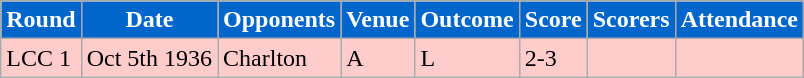<table class="wikitable">
<tr>
<th ! style="background:#0066CC; color:#FFFFFF; text-align:center;">Round</th>
<th ! style="background:#0066CC; color:#FFFFFF; text-align:center;">Date</th>
<th ! style="background:#0066CC; color:#FFFFFF; text-align:center;">Opponents</th>
<th ! style="background:#0066CC; color:#FFFFFF; text-align:center;">Venue</th>
<th ! style="background:#0066CC; color:#FFFFFF; text-align:center;">Outcome</th>
<th ! style="background:#0066CC; color:#FFFFFF; text-align:center;">Score</th>
<th ! style="background:#0066CC; color:#FFFFFF; text-align:center;">Scorers</th>
<th ! style="background:#0066CC; color:#FFFFFF; text-align:center;">Attendance</th>
</tr>
<tr bgcolor="#FFCCCC">
<td>LCC 1</td>
<td>Oct 5th 1936</td>
<td>Charlton</td>
<td>A</td>
<td>L</td>
<td>2-3</td>
<td></td>
<td></td>
</tr>
</table>
